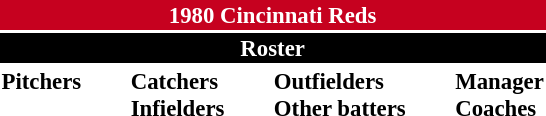<table class="toccolours" style="font-size: 95%;">
<tr>
<th colspan="10" style="background-color: #c6011f; color: white; text-align: center;">1980 Cincinnati Reds</th>
</tr>
<tr>
<td colspan="10" style="background-color: black; color: white; text-align: center;"><strong>Roster</strong></td>
</tr>
<tr>
<td valign="top"><strong>Pitchers</strong><br>













</td>
<td width="25px"></td>
<td valign="top"><strong>Catchers</strong><br>



<strong>Infielders</strong>






</td>
<td width="25px"></td>
<td valign="top"><strong>Outfielders</strong><br>






<strong>Other batters</strong>
</td>
<td width="25px"></td>
<td valign="top"><strong>Manager</strong><br>
<strong>Coaches</strong>



</td>
</tr>
</table>
